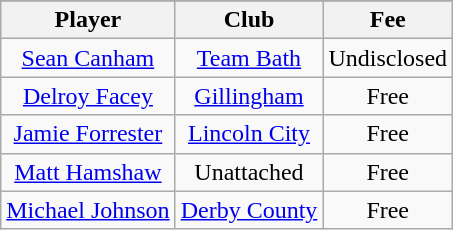<table class="wikitable" style="text-align: center">
<tr>
</tr>
<tr>
<th>Player</th>
<th>Club</th>
<th>Fee</th>
</tr>
<tr>
<td><a href='#'>Sean Canham</a></td>
<td><a href='#'>Team Bath</a></td>
<td>Undisclosed</td>
</tr>
<tr>
<td><a href='#'>Delroy Facey</a></td>
<td><a href='#'>Gillingham</a></td>
<td>Free</td>
</tr>
<tr>
<td><a href='#'>Jamie Forrester</a></td>
<td><a href='#'>Lincoln City</a></td>
<td>Free</td>
</tr>
<tr>
<td><a href='#'>Matt Hamshaw</a></td>
<td>Unattached</td>
<td>Free</td>
</tr>
<tr>
<td><a href='#'>Michael Johnson</a></td>
<td><a href='#'>Derby County</a></td>
<td>Free</td>
</tr>
</table>
